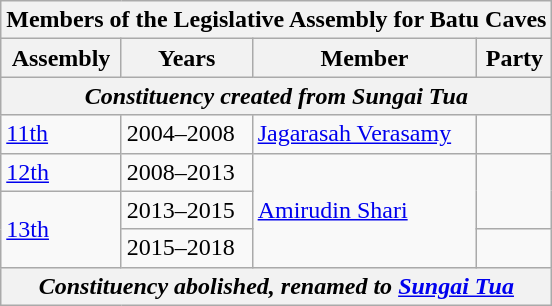<table class="wikitable">
<tr>
<th colspan="4">Members of the Legislative Assembly for Batu Caves</th>
</tr>
<tr>
<th>Assembly</th>
<th>Years</th>
<th>Member</th>
<th>Party</th>
</tr>
<tr>
<th colspan="4" align="center"><em>Constituency created from Sungai Tua</em></th>
</tr>
<tr>
<td><a href='#'>11th</a></td>
<td>2004–2008</td>
<td><a href='#'>Jagarasah Verasamy</a></td>
<td bgcolor=></td>
</tr>
<tr>
<td><a href='#'>12th</a></td>
<td>2008–2013</td>
<td rowspan=3><a href='#'>Amirudin Shari</a></td>
<td rowspan="2" bgcolor=></td>
</tr>
<tr>
<td rowspan=2><a href='#'>13th</a></td>
<td>2013–2015</td>
</tr>
<tr>
<td>2015–2018</td>
<td bgcolor=></td>
</tr>
<tr>
<th colspan="4" align="center"><em>Constituency abolished, renamed to <a href='#'>Sungai Tua</a></em></th>
</tr>
</table>
